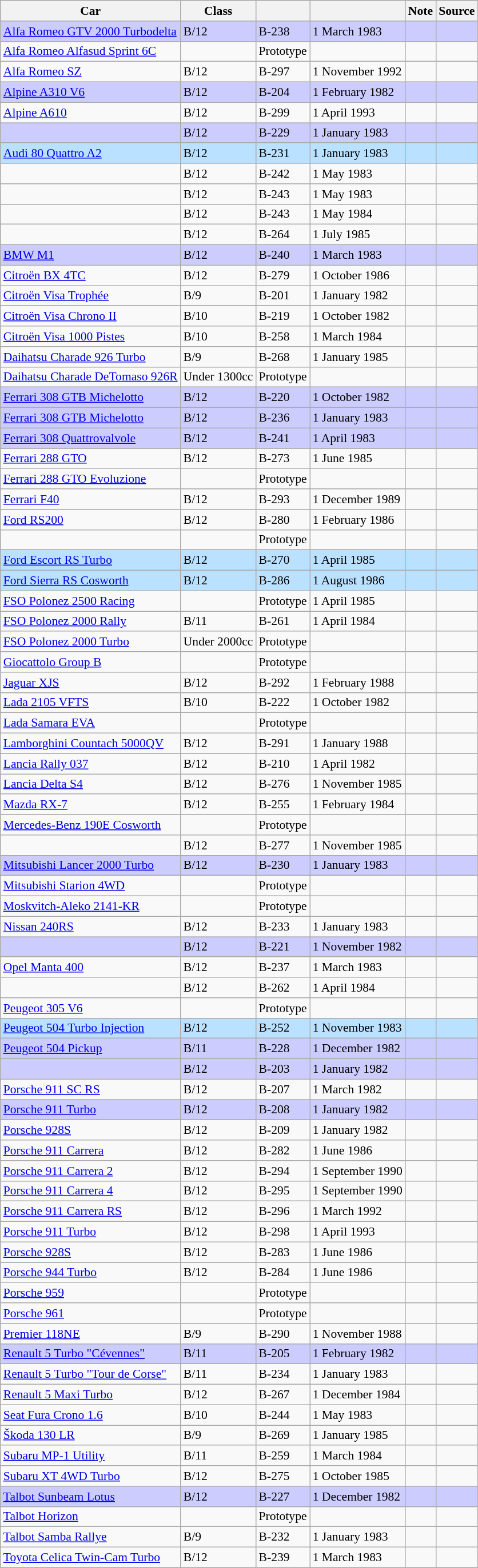<table class="wikitable sortable" style="font-size:90%;">
<tr>
<th>Car</th>
<th>Class</th>
<th></th>
<th></th>
<th>Note</th>
<th>Source</th>
</tr>
<tr style="background:#ccf;">
<td><a href='#'>Alfa Romeo GTV 2000 Turbodelta</a></td>
<td>B/12</td>
<td>B-238</td>
<td>1 March 1983</td>
<td></td>
<td></td>
</tr>
<tr>
<td><a href='#'>Alfa Romeo Alfasud Sprint 6C</a></td>
<td></td>
<td>Prototype</td>
<td></td>
<td></td>
<td></td>
</tr>
<tr>
<td><a href='#'>Alfa Romeo SZ</a></td>
<td>B/12</td>
<td>B-297</td>
<td>1 November 1992</td>
<td></td>
<td></td>
</tr>
<tr style="background:#ccf;">
<td><a href='#'>Alpine A310 V6</a></td>
<td>B/12</td>
<td>B-204</td>
<td>1 February 1982</td>
<td></td>
<td></td>
</tr>
<tr>
<td><a href='#'>Alpine A610</a></td>
<td>B/12</td>
<td>B-299</td>
<td>1 April 1993</td>
<td></td>
<td><br></td>
</tr>
<tr style="background:#ccf;">
<td></td>
<td>B/12</td>
<td>B-229</td>
<td>1 January 1983</td>
<td></td>
<td></td>
</tr>
<tr style="background:#bae1ff;">
<td><a href='#'>Audi 80 Quattro A2</a></td>
<td>B/12</td>
<td>B-231</td>
<td>1 January 1983</td>
<td></td>
<td></td>
</tr>
<tr>
<td></td>
<td>B/12</td>
<td>B-242</td>
<td>1 May 1983</td>
<td></td>
<td></td>
</tr>
<tr>
<td></td>
<td>B/12</td>
<td>B-243</td>
<td>1 May 1983</td>
<td></td>
<td></td>
</tr>
<tr>
<td></td>
<td>B/12</td>
<td>B-243</td>
<td data-sort-value="1 May 1984">1 May 1984</td>
<td></td>
<td></td>
</tr>
<tr>
<td></td>
<td>B/12</td>
<td>B-264</td>
<td data-sort-value="1 May 1984">1 July 1985</td>
<td></td>
<td></td>
</tr>
<tr style="background:#ccf;">
<td><a href='#'>BMW M1</a></td>
<td>B/12</td>
<td>B-240</td>
<td>1 March 1983</td>
<td></td>
<td></td>
</tr>
<tr>
<td><a href='#'>Citroën BX 4TC</a></td>
<td>B/12</td>
<td>B-279</td>
<td>1 October 1986</td>
<td></td>
<td></td>
</tr>
<tr>
<td><a href='#'>Citroën Visa Trophée</a></td>
<td>B/9</td>
<td>B-201</td>
<td>1 January 1982</td>
<td></td>
<td></td>
</tr>
<tr>
<td><a href='#'>Citroën Visa Chrono II</a></td>
<td>B/10</td>
<td>B-219</td>
<td>1 October 1982</td>
<td></td>
<td></td>
</tr>
<tr>
<td><a href='#'>Citroën Visa 1000 Pistes</a></td>
<td>B/10</td>
<td>B-258</td>
<td>1 March 1984</td>
<td></td>
<td></td>
</tr>
<tr>
<td><a href='#'>Daihatsu Charade 926 Turbo</a></td>
<td>B/9</td>
<td>B-268</td>
<td>1 January 1985</td>
<td></td>
<td></td>
</tr>
<tr>
<td><a href='#'>Daihatsu Charade DeTomaso 926R</a></td>
<td>Under 1300cc</td>
<td>Prototype</td>
<td></td>
<td></td>
<td></td>
</tr>
<tr style="background:#ccf;">
<td><a href='#'>Ferrari 308 GTB Michelotto</a></td>
<td>B/12</td>
<td>B-220</td>
<td>1 October 1982</td>
<td></td>
<td></td>
</tr>
<tr style="background:#ccf;">
<td><a href='#'>Ferrari 308 GTB Michelotto</a></td>
<td>B/12</td>
<td>B-236</td>
<td>1 January 1983</td>
<td></td>
<td></td>
</tr>
<tr style="background:#ccf;">
<td><a href='#'>Ferrari 308 Quattrovalvole</a></td>
<td>B/12</td>
<td>B-241</td>
<td>1 April 1983</td>
<td></td>
<td></td>
</tr>
<tr>
<td><a href='#'>Ferrari 288 GTO</a></td>
<td>B/12</td>
<td>B-273</td>
<td>1 June 1985</td>
<td></td>
<td></td>
</tr>
<tr>
<td><a href='#'>Ferrari 288 GTO Evoluzione</a></td>
<td></td>
<td>Prototype</td>
<td></td>
<td></td>
<td></td>
</tr>
<tr>
<td><a href='#'>Ferrari F40</a></td>
<td>B/12</td>
<td>B-293</td>
<td>1 December 1989</td>
<td></td>
<td></td>
</tr>
<tr>
<td><a href='#'>Ford RS200</a></td>
<td>B/12</td>
<td>B-280</td>
<td>1 February 1986</td>
<td></td>
<td></td>
</tr>
<tr>
<td></td>
<td></td>
<td>Prototype</td>
<td></td>
<td></td>
<td></td>
</tr>
<tr style="background:#bae1ff;">
<td><a href='#'>Ford Escort RS Turbo</a></td>
<td>B/12</td>
<td>B-270</td>
<td>1 April 1985</td>
<td></td>
<td></td>
</tr>
<tr style="background:#bae1ff;">
<td><a href='#'>Ford Sierra RS Cosworth</a></td>
<td>B/12</td>
<td>B-286</td>
<td>1 August 1986</td>
<td></td>
<td></td>
</tr>
<tr>
<td><a href='#'>FSO Polonez 2500 Racing</a></td>
<td></td>
<td>Prototype</td>
<td>1 April 1985</td>
<td></td>
<td></td>
</tr>
<tr>
<td><a href='#'>FSO Polonez 2000 Rally</a></td>
<td>B/11</td>
<td>B-261</td>
<td>1 April 1984</td>
<td></td>
<td></td>
</tr>
<tr>
<td><a href='#'>FSO Polonez 2000 Turbo</a></td>
<td>Under 2000cc</td>
<td>Prototype</td>
<td></td>
<td></td>
<td></td>
</tr>
<tr>
<td><a href='#'>Giocattolo Group B</a></td>
<td></td>
<td>Prototype</td>
<td></td>
<td></td>
<td></td>
</tr>
<tr>
<td><a href='#'>Jaguar XJS</a></td>
<td>B/12</td>
<td>B-292</td>
<td>1 February 1988</td>
<td></td>
<td></td>
</tr>
<tr>
<td><a href='#'>Lada 2105 VFTS</a></td>
<td>B/10</td>
<td>B-222</td>
<td>1 October 1982</td>
<td></td>
<td></td>
</tr>
<tr>
<td><a href='#'>Lada Samara EVA</a></td>
<td></td>
<td>Prototype</td>
<td></td>
<td></td>
<td></td>
</tr>
<tr>
<td><a href='#'>Lamborghini Countach 5000QV</a></td>
<td>B/12</td>
<td>B-291</td>
<td>1 January 1988</td>
<td></td>
<td></td>
</tr>
<tr>
<td><a href='#'>Lancia Rally 037</a></td>
<td>B/12</td>
<td>B-210</td>
<td>1 April 1982</td>
<td></td>
<td></td>
</tr>
<tr>
<td><a href='#'>Lancia Delta S4</a></td>
<td>B/12</td>
<td>B-276</td>
<td>1 November 1985</td>
<td></td>
<td></td>
</tr>
<tr>
<td><a href='#'>Mazda RX-7</a></td>
<td>B/12</td>
<td>B-255</td>
<td>1 February 1984</td>
<td></td>
<td></td>
</tr>
<tr>
<td><a href='#'>Mercedes-Benz 190E Cosworth</a></td>
<td></td>
<td>Prototype</td>
<td></td>
<td></td>
<td></td>
</tr>
<tr>
<td></td>
<td>B/12</td>
<td>B-277</td>
<td>1 November 1985</td>
<td></td>
<td><br></td>
</tr>
<tr style="background:#ccf;">
<td><a href='#'>Mitsubishi Lancer 2000 Turbo</a></td>
<td>B/12</td>
<td>B-230</td>
<td>1 January 1983</td>
<td></td>
<td></td>
</tr>
<tr>
<td><a href='#'>Mitsubishi Starion 4WD</a></td>
<td></td>
<td>Prototype</td>
<td></td>
<td></td>
<td></td>
</tr>
<tr>
<td><a href='#'>Moskvitch-Aleko 2141-KR</a></td>
<td></td>
<td>Prototype</td>
<td></td>
<td></td>
<td></td>
</tr>
<tr>
<td><a href='#'>Nissan 240RS</a></td>
<td>B/12</td>
<td>B-233</td>
<td>1 January 1983</td>
<td></td>
<td></td>
</tr>
<tr style="background:#ccf;">
<td></td>
<td>B/12</td>
<td>B-221</td>
<td>1 November 1982</td>
<td></td>
<td></td>
</tr>
<tr>
<td><a href='#'>Opel Manta 400</a></td>
<td>B/12</td>
<td>B-237</td>
<td>1 March 1983</td>
<td></td>
<td></td>
</tr>
<tr>
<td></td>
<td>B/12</td>
<td>B-262</td>
<td>1 April 1984</td>
<td></td>
<td></td>
</tr>
<tr>
<td><a href='#'>Peugeot 305 V6</a></td>
<td></td>
<td>Prototype</td>
<td></td>
<td></td>
<td></td>
</tr>
<tr style="background:#bae1ff;">
<td><a href='#'>Peugeot 504 Turbo Injection</a></td>
<td>B/12</td>
<td>B-252</td>
<td>1 November 1983</td>
<td></td>
<td></td>
</tr>
<tr style="background:#ccf;">
<td><a href='#'>Peugeot 504 Pickup</a></td>
<td>B/11</td>
<td>B-228</td>
<td>1 December 1982</td>
<td></td>
<td></td>
</tr>
<tr style="background:#ccf;">
<td></td>
<td>B/12</td>
<td>B-203</td>
<td>1 January 1982</td>
<td></td>
<td></td>
</tr>
<tr>
<td><a href='#'>Porsche 911 SC RS</a></td>
<td>B/12</td>
<td>B-207</td>
<td>1 March 1982</td>
<td></td>
<td></td>
</tr>
<tr style="background:#ccf;">
<td><a href='#'>Porsche 911 Turbo</a></td>
<td>B/12</td>
<td>B-208</td>
<td>1 January 1982</td>
<td></td>
<td></td>
</tr>
<tr>
<td><a href='#'>Porsche 928S</a></td>
<td>B/12</td>
<td>B-209</td>
<td>1 January 1982</td>
<td></td>
<td></td>
</tr>
<tr>
<td><a href='#'>Porsche 911 Carrera</a></td>
<td>B/12</td>
<td>B-282</td>
<td>1 June 1986</td>
<td></td>
<td></td>
</tr>
<tr>
<td><a href='#'>Porsche 911 Carrera 2</a></td>
<td>B/12</td>
<td>B-294</td>
<td>1 September 1990</td>
<td></td>
<td></td>
</tr>
<tr>
<td><a href='#'>Porsche 911 Carrera 4</a></td>
<td>B/12</td>
<td>B-295</td>
<td>1 September 1990</td>
<td></td>
<td></td>
</tr>
<tr>
<td><a href='#'>Porsche 911 Carrera RS</a></td>
<td>B/12</td>
<td>B-296</td>
<td>1 March 1992</td>
<td></td>
<td></td>
</tr>
<tr>
<td><a href='#'>Porsche 911 Turbo</a></td>
<td>B/12</td>
<td>B-298</td>
<td>1 April 1993</td>
<td></td>
<td></td>
</tr>
<tr>
<td><a href='#'>Porsche 928S</a></td>
<td>B/12</td>
<td>B-283</td>
<td>1 June 1986</td>
<td></td>
<td></td>
</tr>
<tr>
<td><a href='#'>Porsche 944 Turbo</a></td>
<td>B/12</td>
<td>B-284</td>
<td>1 June 1986</td>
<td></td>
<td></td>
</tr>
<tr>
<td><a href='#'>Porsche 959</a></td>
<td></td>
<td>Prototype</td>
<td></td>
<td></td>
<td></td>
</tr>
<tr>
<td><a href='#'>Porsche 961</a></td>
<td></td>
<td>Prototype</td>
<td></td>
<td></td>
<td></td>
</tr>
<tr>
<td><a href='#'>Premier 118NE</a></td>
<td>B/9</td>
<td>B-290</td>
<td>1 November 1988</td>
<td></td>
<td></td>
</tr>
<tr style="background:#ccf;">
<td><a href='#'>Renault 5 Turbo "Cévennes"</a></td>
<td>B/11</td>
<td>B-205</td>
<td>1 February 1982</td>
<td></td>
<td></td>
</tr>
<tr>
<td><a href='#'>Renault 5 Turbo "Tour de Corse"</a></td>
<td>B/11</td>
<td>B-234</td>
<td>1 January 1983</td>
<td></td>
<td></td>
</tr>
<tr>
<td><a href='#'>Renault 5 Maxi Turbo</a></td>
<td>B/12</td>
<td>B-267</td>
<td>1 December 1984</td>
<td></td>
<td></td>
</tr>
<tr>
<td><a href='#'>Seat Fura Crono 1.6</a></td>
<td>B/10</td>
<td>B-244</td>
<td>1 May 1983</td>
<td></td>
<td></td>
</tr>
<tr>
<td><a href='#'>Škoda 130 LR</a></td>
<td>B/9</td>
<td>B-269</td>
<td>1 January 1985</td>
<td></td>
<td></td>
</tr>
<tr>
<td><a href='#'>Subaru MP-1 Utility</a></td>
<td>B/11</td>
<td>B-259</td>
<td>1 March 1984</td>
<td></td>
<td></td>
</tr>
<tr>
<td><a href='#'>Subaru XT 4WD Turbo</a></td>
<td>B/12</td>
<td>B-275</td>
<td>1 October 1985</td>
<td></td>
<td></td>
</tr>
<tr style="background:#ccf;">
<td><a href='#'>Talbot Sunbeam Lotus</a></td>
<td>B/12</td>
<td>B-227</td>
<td>1 December 1982</td>
<td></td>
<td></td>
</tr>
<tr>
<td><a href='#'>Talbot Horizon</a></td>
<td></td>
<td>Prototype</td>
<td></td>
<td></td>
<td></td>
</tr>
<tr>
<td><a href='#'>Talbot Samba Rallye</a></td>
<td>B/9</td>
<td>B-232</td>
<td>1 January 1983</td>
<td></td>
<td></td>
</tr>
<tr>
<td><a href='#'>Toyota Celica Twin-Cam Turbo</a></td>
<td>B/12</td>
<td>B-239</td>
<td>1 March 1983</td>
<td></td>
<td></td>
</tr>
</table>
